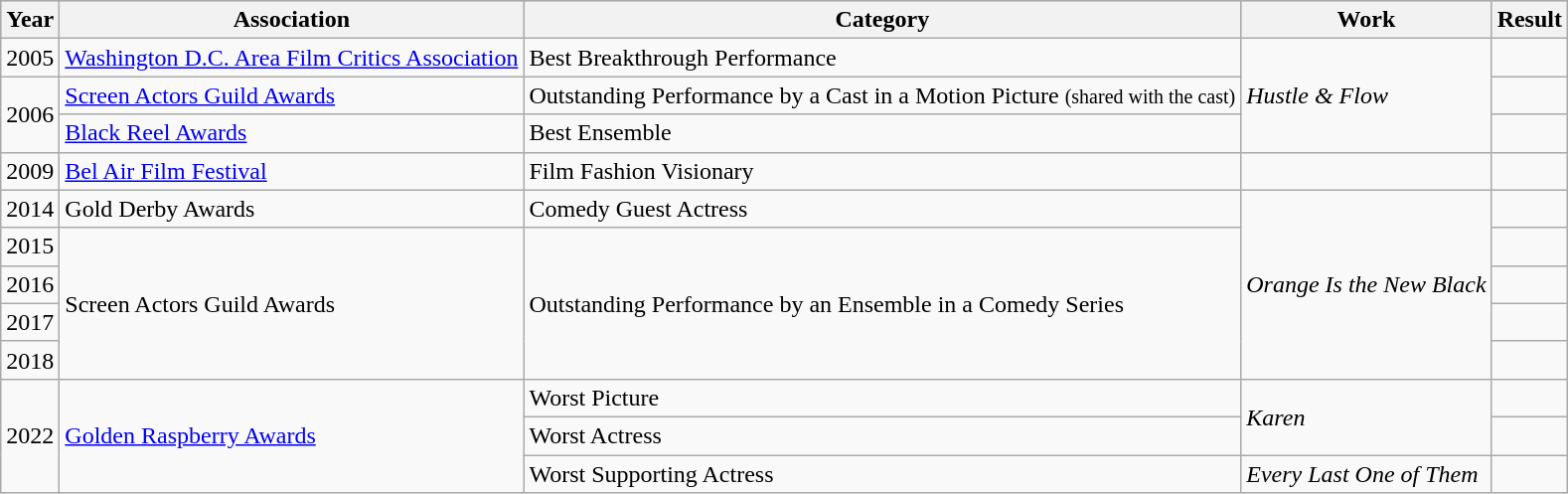<table class="wikitable">
<tr style="background:#ccc; text-align:center;">
<th>Year</th>
<th>Association</th>
<th>Category</th>
<th>Work</th>
<th>Result</th>
</tr>
<tr>
<td>2005</td>
<td><a href='#'>Washington D.C. Area Film Critics Association</a></td>
<td>Best Breakthrough Performance</td>
<td rowspan="3"><em>Hustle & Flow</em></td>
<td></td>
</tr>
<tr>
<td rowspan="2">2006</td>
<td><a href='#'>Screen Actors Guild Awards</a></td>
<td>Outstanding Performance by a Cast in a Motion Picture <small>(shared with the cast)</small></td>
<td></td>
</tr>
<tr>
<td><a href='#'>Black Reel Awards</a></td>
<td>Best Ensemble</td>
<td></td>
</tr>
<tr>
<td>2009</td>
<td><a href='#'>Bel Air Film Festival</a></td>
<td>Film Fashion Visionary</td>
<td></td>
<td></td>
</tr>
<tr>
<td>2014</td>
<td>Gold Derby Awards</td>
<td>Comedy Guest Actress</td>
<td rowspan="5"><em>Orange Is the New Black</em></td>
<td></td>
</tr>
<tr>
<td>2015</td>
<td rowspan="4">Screen Actors Guild Awards</td>
<td rowspan="4">Outstanding Performance by an Ensemble in a Comedy Series</td>
<td></td>
</tr>
<tr>
<td>2016</td>
<td></td>
</tr>
<tr>
<td>2017</td>
<td></td>
</tr>
<tr>
<td>2018</td>
<td></td>
</tr>
<tr>
<td rowspan="3">2022</td>
<td rowspan="3"><a href='#'>Golden Raspberry Awards</a></td>
<td>Worst Picture</td>
<td rowspan="2"><em>Karen</em></td>
<td></td>
</tr>
<tr>
<td>Worst Actress</td>
<td></td>
</tr>
<tr>
<td>Worst Supporting Actress</td>
<td><em>Every Last One of Them</em></td>
<td></td>
</tr>
</table>
